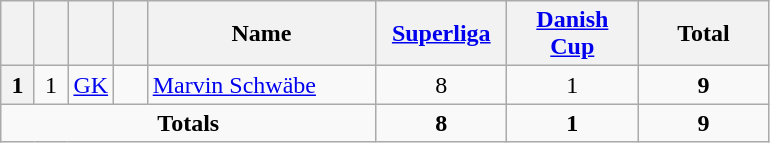<table class="wikitable" style="text-align:center">
<tr>
<th width=15></th>
<th width=15></th>
<th width=15></th>
<th width=15></th>
<th width=145>Name</th>
<th width=80><a href='#'>Superliga</a></th>
<th width=80><a href='#'>Danish Cup</a></th>
<th width=80>Total</th>
</tr>
<tr>
<th rowspan=1>1</th>
<td>1</td>
<td><a href='#'>GK</a></td>
<td></td>
<td align=left><a href='#'>Marvin Schwäbe</a></td>
<td>8</td>
<td>1</td>
<td><strong>9</strong></td>
</tr>
<tr>
<td colspan=5><strong>Totals</strong></td>
<td><strong>8</strong></td>
<td><strong>1</strong></td>
<td><strong>9</strong></td>
</tr>
</table>
